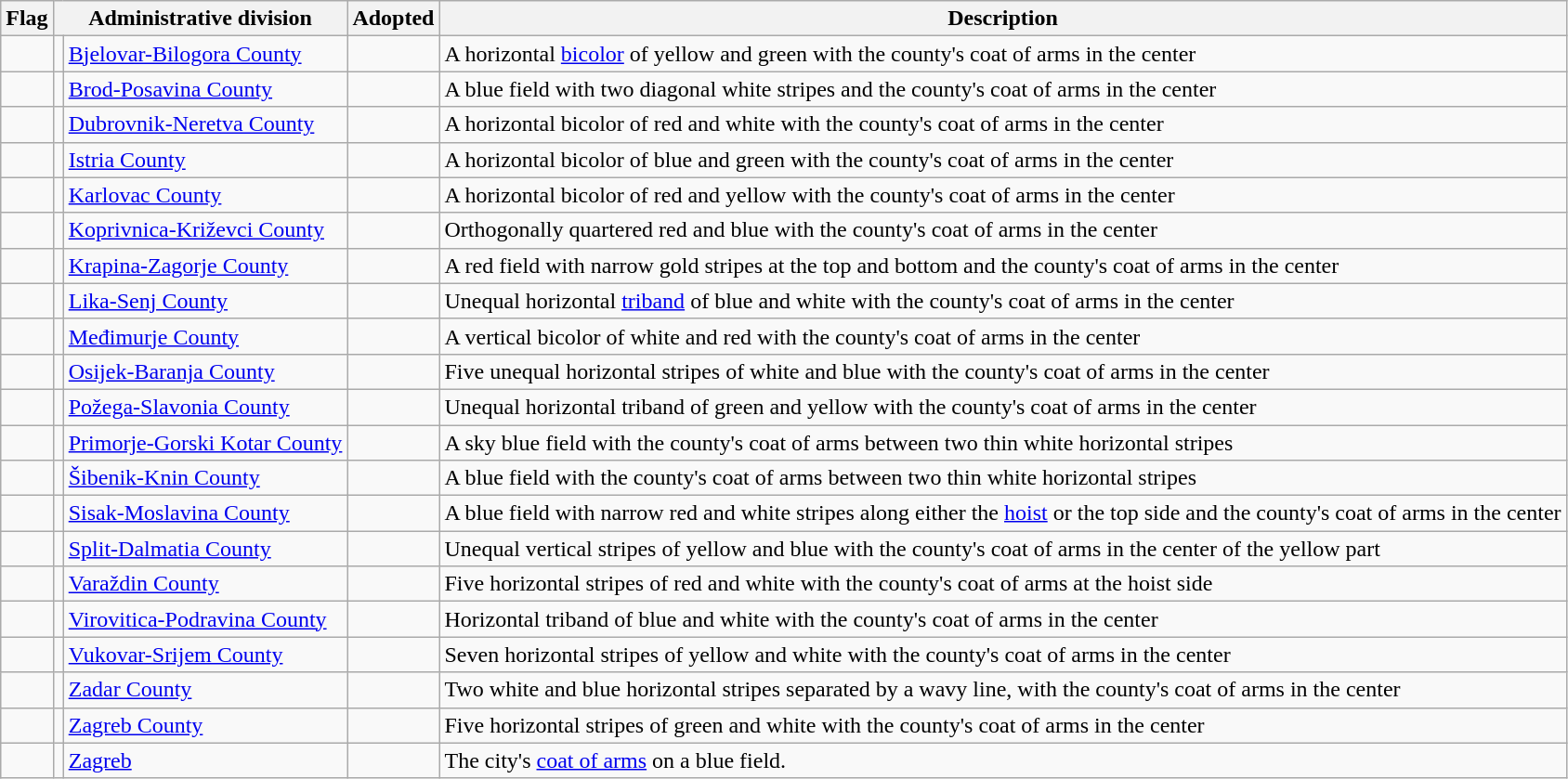<table class="wikitable sortable">
<tr>
<th class="unsortable">Flag</th>
<th colspan="2">Administrative division</th>
<th>Adopted</th>
<th class="unsortable">Description</th>
</tr>
<tr>
<td></td>
<td></td>
<td><a href='#'>Bjelovar-Bilogora County</a></td>
<td></td>
<td>A horizontal <a href='#'>bicolor</a> of yellow and green with the county's coat of arms in the center</td>
</tr>
<tr>
<td></td>
<td></td>
<td><a href='#'>Brod-Posavina County</a></td>
<td></td>
<td>A blue field with two diagonal white stripes and the county's coat of arms in the center</td>
</tr>
<tr>
<td></td>
<td></td>
<td><a href='#'>Dubrovnik-Neretva County</a></td>
<td></td>
<td>A horizontal bicolor of red and white with the county's coat of arms in the center</td>
</tr>
<tr>
<td></td>
<td></td>
<td><a href='#'>Istria County</a></td>
<td></td>
<td>A horizontal bicolor of blue and green with the county's coat of arms in the center</td>
</tr>
<tr>
<td></td>
<td></td>
<td><a href='#'>Karlovac County</a></td>
<td></td>
<td>A horizontal bicolor of red and yellow with the county's coat of arms in the center</td>
</tr>
<tr>
<td></td>
<td></td>
<td><a href='#'>Koprivnica-Križevci County</a></td>
<td></td>
<td>Orthogonally quartered red and blue with the county's coat of arms in the center</td>
</tr>
<tr>
<td></td>
<td></td>
<td><a href='#'>Krapina-Zagorje County</a></td>
<td></td>
<td>A red field with narrow gold stripes at the top and bottom and the county's coat of arms in the center</td>
</tr>
<tr>
<td></td>
<td></td>
<td><a href='#'>Lika-Senj County</a></td>
<td></td>
<td>Unequal horizontal <a href='#'>triband</a> of blue and white with the county's coat of arms in the center</td>
</tr>
<tr>
<td></td>
<td></td>
<td><a href='#'>Međimurje County</a></td>
<td></td>
<td>A vertical bicolor of white and red with the county's coat of arms in the center</td>
</tr>
<tr>
<td></td>
<td></td>
<td><a href='#'>Osijek-Baranja County</a></td>
<td></td>
<td>Five unequal horizontal stripes of white and blue with the county's coat of arms in the center</td>
</tr>
<tr>
<td></td>
<td></td>
<td><a href='#'>Požega-Slavonia County</a></td>
<td></td>
<td>Unequal horizontal triband of green and yellow with the county's coat of arms in the center</td>
</tr>
<tr>
<td></td>
<td></td>
<td><a href='#'>Primorje-Gorski Kotar County</a></td>
<td></td>
<td>A sky blue field with the county's coat of arms between two thin white horizontal stripes</td>
</tr>
<tr>
<td></td>
<td></td>
<td><a href='#'>Šibenik-Knin County</a></td>
<td></td>
<td>A blue field with the county's coat of arms between two thin white horizontal stripes</td>
</tr>
<tr>
<td></td>
<td></td>
<td><a href='#'>Sisak-Moslavina County</a></td>
<td></td>
<td>A blue field with narrow red and white stripes along either the <a href='#'>hoist</a> or the top side and the county's coat of arms in the center</td>
</tr>
<tr>
<td></td>
<td></td>
<td><a href='#'>Split-Dalmatia County</a></td>
<td></td>
<td>Unequal vertical stripes of yellow and blue with the county's coat of arms in the center of the yellow part</td>
</tr>
<tr>
<td></td>
<td></td>
<td><a href='#'>Varaždin County</a></td>
<td></td>
<td>Five horizontal stripes of red and white with the county's coat of arms at the hoist side</td>
</tr>
<tr>
<td></td>
<td></td>
<td><a href='#'>Virovitica-Podravina County</a></td>
<td></td>
<td>Horizontal triband of blue and white with the county's coat of arms in the center</td>
</tr>
<tr>
<td></td>
<td></td>
<td><a href='#'>Vukovar-Srijem County</a></td>
<td></td>
<td>Seven horizontal stripes of yellow and white with the county's coat of arms in the center</td>
</tr>
<tr>
<td></td>
<td></td>
<td><a href='#'>Zadar County</a></td>
<td></td>
<td>Two white and blue horizontal stripes separated by a wavy line, with the county's coat of arms in the center</td>
</tr>
<tr>
<td></td>
<td></td>
<td><a href='#'>Zagreb County</a></td>
<td></td>
<td>Five horizontal stripes of green and white with the county's coat of arms in the center</td>
</tr>
<tr>
<td></td>
<td></td>
<td><a href='#'>Zagreb</a></td>
<td></td>
<td>The city's <a href='#'>coat of arms</a> on a blue field.</td>
</tr>
</table>
